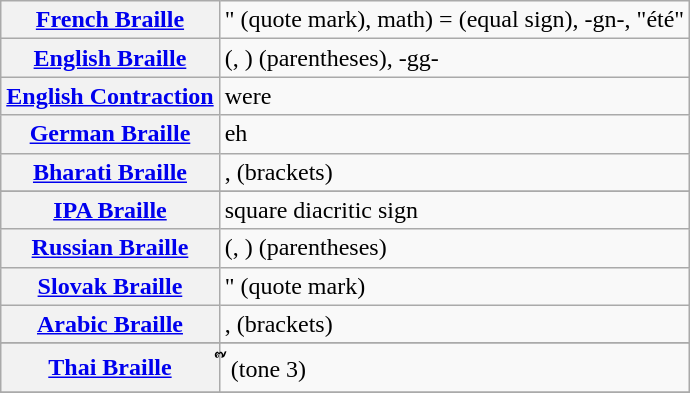<table class="wikitable">
<tr>
<th align=left><a href='#'>French Braille</a></th>
<td>" (quote mark), math) = (equal sign), -gn-, "été"</td>
</tr>
<tr>
<th align=left><a href='#'>English Braille</a></th>
<td>(, ) (parentheses), -gg-</td>
</tr>
<tr>
<th align=left><a href='#'>English Contraction</a></th>
<td>were</td>
</tr>
<tr>
<th align=left><a href='#'>German Braille</a></th>
<td>eh</td>
</tr>
<tr>
<th align=left><a href='#'>Bharati Braille</a></th>
<td>,  (brackets) </td>
</tr>
<tr>
</tr>
<tr>
<th align=left><a href='#'>IPA Braille</a></th>
<td>square diacritic sign</td>
</tr>
<tr>
<th align=left><a href='#'>Russian Braille</a></th>
<td>(, ) (parentheses)</td>
</tr>
<tr>
<th align=left><a href='#'>Slovak Braille</a></th>
<td>" (quote mark)</td>
</tr>
<tr>
<th align=left><a href='#'>Arabic Braille</a></th>
<td>,  (brackets)</td>
</tr>
<tr>
</tr>
<tr>
</tr>
<tr>
<th align=left><a href='#'>Thai Braille</a></th>
<td>๊ (tone 3)</td>
</tr>
<tr>
</tr>
</table>
